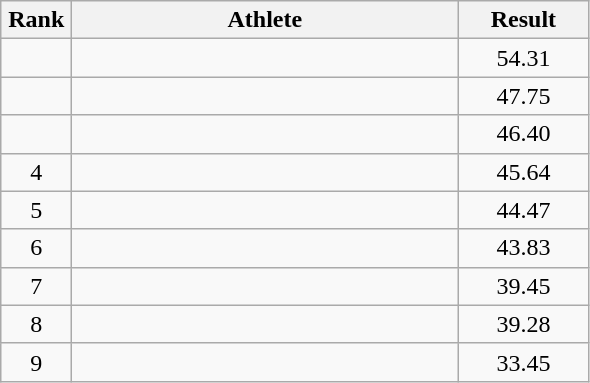<table class=wikitable style="text-align:center">
<tr>
<th width=40>Rank</th>
<th width=250>Athlete</th>
<th width=80>Result</th>
</tr>
<tr>
<td></td>
<td align=left></td>
<td>54.31</td>
</tr>
<tr>
<td></td>
<td align=left></td>
<td>47.75</td>
</tr>
<tr>
<td></td>
<td align=left></td>
<td>46.40</td>
</tr>
<tr>
<td>4</td>
<td align=left></td>
<td>45.64</td>
</tr>
<tr>
<td>5</td>
<td align=left></td>
<td>44.47</td>
</tr>
<tr>
<td>6</td>
<td align=left></td>
<td>43.83</td>
</tr>
<tr>
<td>7</td>
<td align=left></td>
<td>39.45</td>
</tr>
<tr>
<td>8</td>
<td align=left></td>
<td>39.28</td>
</tr>
<tr>
<td>9</td>
<td align=left></td>
<td>33.45</td>
</tr>
</table>
